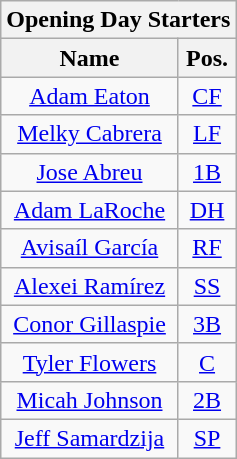<table class="wikitable" style="text-align:center">
<tr>
<th colspan="2">Opening Day Starters</th>
</tr>
<tr>
<th>Name</th>
<th>Pos.</th>
</tr>
<tr>
<td><a href='#'>Adam Eaton</a></td>
<td><a href='#'>CF</a></td>
</tr>
<tr>
<td><a href='#'>Melky Cabrera</a></td>
<td><a href='#'>LF</a></td>
</tr>
<tr>
<td><a href='#'>Jose Abreu</a></td>
<td><a href='#'>1B</a></td>
</tr>
<tr>
<td><a href='#'>Adam LaRoche</a></td>
<td><a href='#'>DH</a></td>
</tr>
<tr>
<td><a href='#'>Avisaíl García</a></td>
<td><a href='#'>RF</a></td>
</tr>
<tr>
<td><a href='#'>Alexei Ramírez</a></td>
<td><a href='#'>SS</a></td>
</tr>
<tr>
<td><a href='#'>Conor Gillaspie</a></td>
<td><a href='#'>3B</a></td>
</tr>
<tr>
<td><a href='#'>Tyler Flowers</a></td>
<td><a href='#'>C</a></td>
</tr>
<tr>
<td><a href='#'>Micah Johnson</a></td>
<td><a href='#'>2B</a></td>
</tr>
<tr>
<td><a href='#'>Jeff Samardzija</a></td>
<td><a href='#'>SP</a></td>
</tr>
</table>
